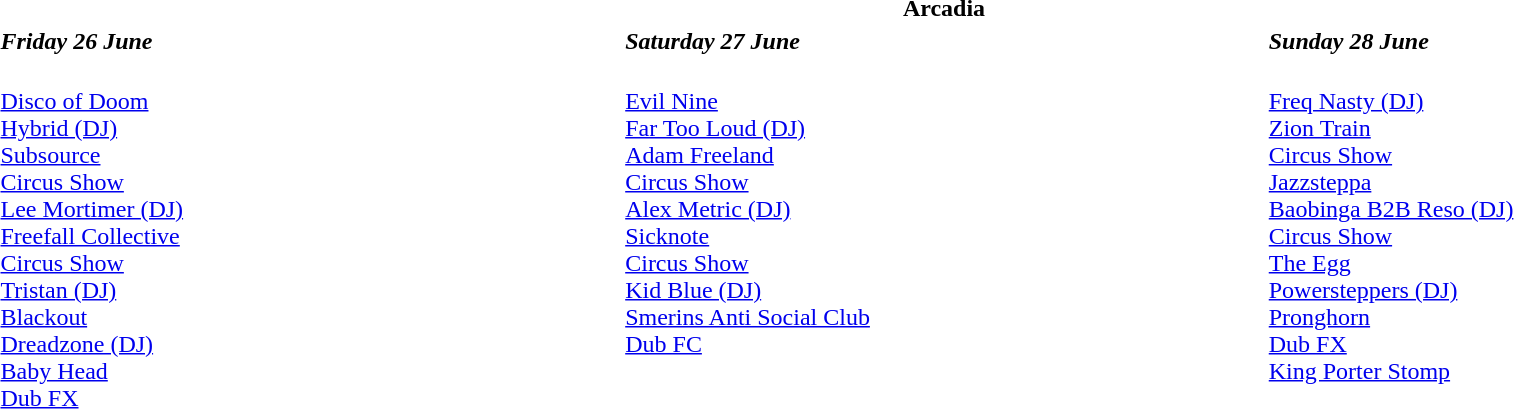<table class="collapsible collapsed" style="width:100%;">
<tr>
<th colspan=3>Arcadia</th>
</tr>
<tr>
<td style="width:33%;"><strong><em>Friday 26 June</em></strong></td>
<td style="width:34%;"><strong><em>Saturday 27 June</em></strong></td>
<td style="width:33%;"><strong><em>Sunday 28 June</em></strong></td>
</tr>
<tr valign="top">
<td><br><a href='#'>Disco of Doom</a><br>
<a href='#'>Hybrid (DJ)</a><br>
<a href='#'>Subsource</a><br>
<a href='#'>Circus Show</a><br>
<a href='#'>Lee Mortimer (DJ)</a><br>
<a href='#'>Freefall Collective</a><br>
<a href='#'>Circus Show</a><br>
<a href='#'>Tristan (DJ)</a><br>
<a href='#'>Blackout</a><br>
<a href='#'>Dreadzone (DJ)</a><br>
<a href='#'>Baby Head</a><br>
<a href='#'>Dub FX</a><br></td>
<td><br><a href='#'>Evil Nine</a><br>
<a href='#'>Far Too Loud (DJ)</a><br>
<a href='#'>Adam Freeland</a><br>
<a href='#'>Circus Show</a><br>
<a href='#'>Alex Metric (DJ)</a><br>
<a href='#'>Sicknote</a><br>
<a href='#'>Circus Show</a><br>
<a href='#'>Kid Blue (DJ)</a><br>
<a href='#'>Smerins Anti Social Club</a><br>
<a href='#'>Dub FC</a><br></td>
<td><br><a href='#'>Freq Nasty (DJ)</a><br>
<a href='#'>Zion Train</a><br>
<a href='#'>Circus Show</a><br>
<a href='#'>Jazzsteppa</a><br>
<a href='#'>Baobinga B2B Reso (DJ)</a><br>
<a href='#'>Circus Show</a><br>
<a href='#'>The Egg</a><br>
<a href='#'>Powersteppers (DJ)</a><br>
<a href='#'>Pronghorn</a><br>
<a href='#'>Dub FX</a><br>
<a href='#'>King Porter Stomp</a><br></td>
</tr>
</table>
